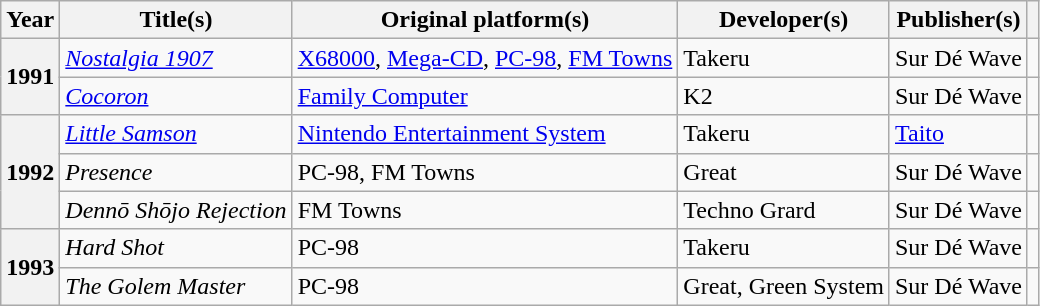<table class="wikitable sortable">
<tr>
<th>Year</th>
<th>Title(s)</th>
<th>Original platform(s)</th>
<th>Developer(s)</th>
<th>Publisher(s)</th>
<th></th>
</tr>
<tr>
<th rowspan="2">1991</th>
<td><em><a href='#'>Nostalgia 1907</a></em></td>
<td><a href='#'>X68000</a>, <a href='#'>Mega-CD</a>, <a href='#'>PC-98</a>, <a href='#'>FM Towns</a></td>
<td>Takeru</td>
<td>Sur Dé Wave</td>
<td></td>
</tr>
<tr>
<td><em><a href='#'>Cocoron</a></em></td>
<td><a href='#'>Family Computer</a></td>
<td>K2</td>
<td>Sur Dé Wave</td>
<td></td>
</tr>
<tr>
<th rowspan="3">1992</th>
<td><em><a href='#'>Little Samson</a></em></td>
<td><a href='#'>Nintendo Entertainment System</a></td>
<td>Takeru</td>
<td><a href='#'>Taito</a></td>
<td></td>
</tr>
<tr>
<td><em>Presence</em></td>
<td>PC-98, FM Towns</td>
<td>Great</td>
<td>Sur Dé Wave</td>
<td></td>
</tr>
<tr>
<td><em>Dennō Shōjo Rejection</em></td>
<td>FM Towns</td>
<td>Techno Grard</td>
<td>Sur Dé Wave</td>
<td></td>
</tr>
<tr>
<th rowspan="2">1993</th>
<td><em>Hard Shot</em></td>
<td>PC-98</td>
<td>Takeru</td>
<td>Sur Dé Wave</td>
<td></td>
</tr>
<tr>
<td><em>The Golem Master</em></td>
<td>PC-98</td>
<td>Great, Green System</td>
<td>Sur Dé Wave</td>
<td></td>
</tr>
</table>
